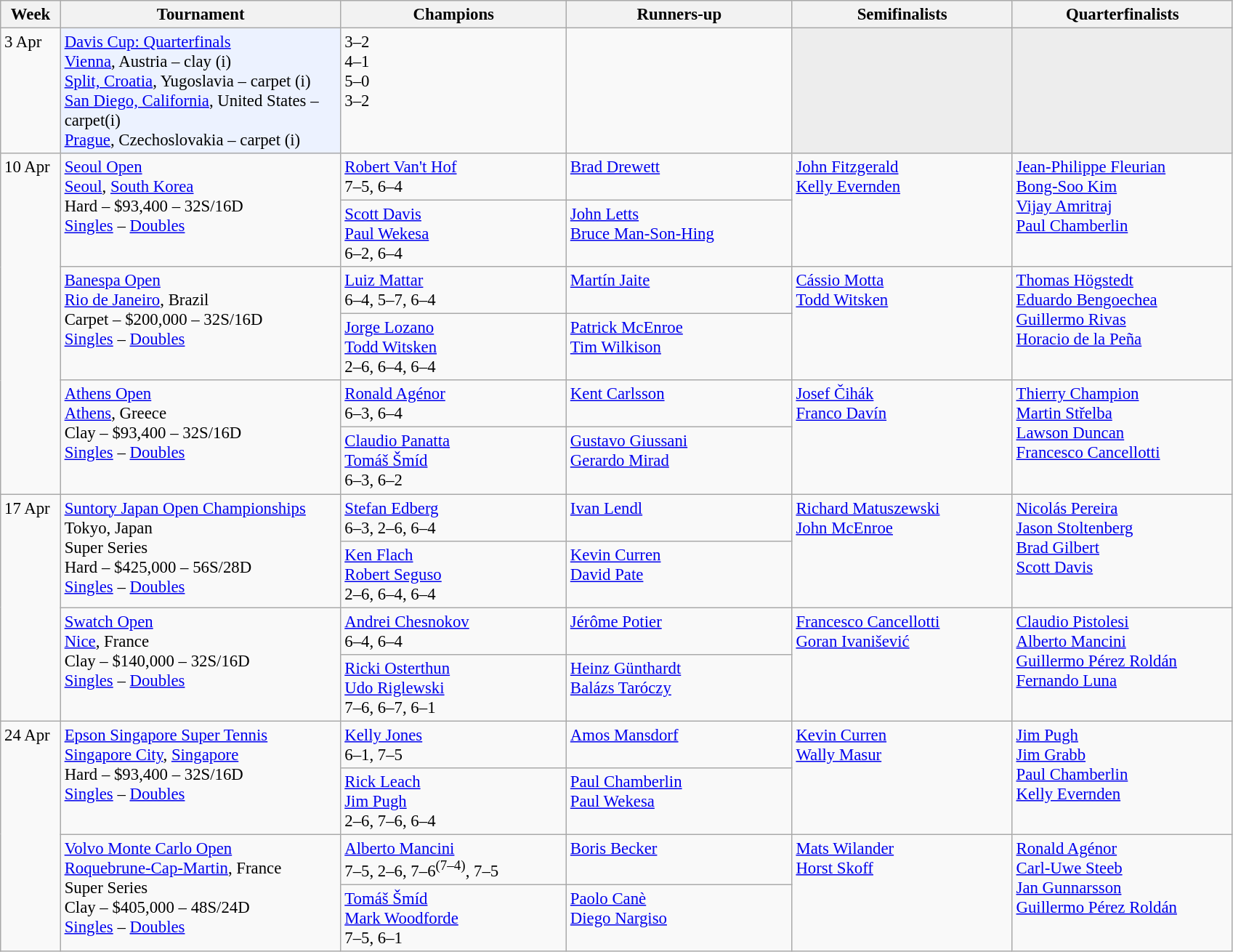<table class=wikitable style=font-size:95%>
<tr>
<th style="width:48px;">Week</th>
<th style="width:250px;">Tournament</th>
<th style="width:200px;">Champions</th>
<th style="width:200px;">Runners-up</th>
<th style="width:195px;">Semifinalists</th>
<th style="width:195px;">Quarterfinalists</th>
</tr>
<tr valign=top>
<td>3 Apr</td>
<td bgcolor="#ECF2FF"><a href='#'>Davis Cup: Quarterfinals</a> <br><a href='#'>Vienna</a>, Austria – clay (i)<br><a href='#'>Split, Croatia</a>, Yugoslavia – carpet (i) <br> <a href='#'>San Diego, California</a>, United States – carpet(i) <br>  <a href='#'>Prague</a>, Czechoslovakia – carpet (i)</td>
<td> 3–2<br> 4–1<br> 5–0<br> 3–2</td>
<td><br><br><br></td>
<td style="background:#ededed;"></td>
<td style="background:#ededed;"></td>
</tr>
<tr valign=top>
<td rowspan=6>10 Apr</td>
<td rowspan=2><a href='#'>Seoul Open</a><br> <a href='#'>Seoul</a>, <a href='#'>South Korea</a><br>Hard – $93,400 – 32S/16D<br><a href='#'>Singles</a> – <a href='#'>Doubles</a></td>
<td> <a href='#'>Robert Van't Hof</a><br>7–5, 6–4</td>
<td> <a href='#'>Brad Drewett</a></td>
<td rowspan=2> <a href='#'>John Fitzgerald</a> <br>  <a href='#'>Kelly Evernden</a></td>
<td rowspan=2> <a href='#'>Jean-Philippe Fleurian</a> <br>  <a href='#'>Bong-Soo Kim</a> <br>  <a href='#'>Vijay Amritraj</a> <br>  <a href='#'>Paul Chamberlin</a></td>
</tr>
<tr valign=top>
<td> <a href='#'>Scott Davis</a> <br>  <a href='#'>Paul Wekesa</a><br> 6–2, 6–4</td>
<td> <a href='#'>John Letts</a> <br>  <a href='#'>Bruce Man-Son-Hing</a></td>
</tr>
<tr valign=top>
<td rowspan=2><a href='#'>Banespa Open</a> <br> <a href='#'>Rio de Janeiro</a>, Brazil<br>Carpet – $200,000 – 32S/16D<br><a href='#'>Singles</a> – <a href='#'>Doubles</a></td>
<td> <a href='#'>Luiz Mattar</a><br>6–4, 5–7, 6–4</td>
<td> <a href='#'>Martín Jaite</a></td>
<td rowspan=2> <a href='#'>Cássio Motta</a> <br>  <a href='#'>Todd Witsken</a></td>
<td rowspan=2> <a href='#'>Thomas Högstedt</a> <br>  <a href='#'>Eduardo Bengoechea</a> <br>  <a href='#'>Guillermo Rivas</a> <br>  <a href='#'>Horacio de la Peña</a></td>
</tr>
<tr valign=top>
<td> <a href='#'>Jorge Lozano</a> <br>  <a href='#'>Todd Witsken</a><br> 2–6, 6–4, 6–4</td>
<td> <a href='#'>Patrick McEnroe</a> <br>  <a href='#'>Tim Wilkison</a></td>
</tr>
<tr valign=top>
<td rowspan=2><a href='#'>Athens Open</a><br> <a href='#'>Athens</a>, Greece<br>Clay – $93,400 – 32S/16D<br><a href='#'>Singles</a> – <a href='#'>Doubles</a></td>
<td> <a href='#'>Ronald Agénor</a><br>6–3, 6–4</td>
<td> <a href='#'>Kent Carlsson</a></td>
<td rowspan=2> <a href='#'>Josef Čihák</a> <br>  <a href='#'>Franco Davín</a></td>
<td rowspan=2> <a href='#'>Thierry Champion</a> <br>  <a href='#'>Martin Střelba</a> <br>  <a href='#'>Lawson Duncan</a> <br>  <a href='#'>Francesco Cancellotti</a></td>
</tr>
<tr valign=top>
<td> <a href='#'>Claudio Panatta</a> <br>  <a href='#'>Tomáš Šmíd</a><br> 6–3, 6–2</td>
<td> <a href='#'>Gustavo Giussani</a> <br>  <a href='#'>Gerardo Mirad</a></td>
</tr>
<tr valign=top>
<td rowspan=4>17 Apr</td>
<td rowspan=2><a href='#'>Suntory Japan Open Championships</a><br> Tokyo, Japan <br> Super Series <br> Hard – $425,000 – 56S/28D<br><a href='#'>Singles</a> – <a href='#'>Doubles</a></td>
<td> <a href='#'>Stefan Edberg</a><br>6–3, 2–6, 6–4</td>
<td> <a href='#'>Ivan Lendl</a></td>
<td rowspan=2> <a href='#'>Richard Matuszewski</a> <br>  <a href='#'>John McEnroe</a></td>
<td rowspan=2> <a href='#'>Nicolás Pereira</a> <br>  <a href='#'>Jason Stoltenberg</a> <br>  <a href='#'>Brad Gilbert</a> <br>  <a href='#'>Scott Davis</a></td>
</tr>
<tr valign=top>
<td> <a href='#'>Ken Flach</a> <br>  <a href='#'>Robert Seguso</a><br> 2–6, 6–4, 6–4</td>
<td> <a href='#'>Kevin Curren</a> <br>  <a href='#'>David Pate</a></td>
</tr>
<tr valign=top>
<td rowspan=2><a href='#'>Swatch Open</a> <br> <a href='#'>Nice</a>, France<br>Clay – $140,000 – 32S/16D<br><a href='#'>Singles</a> – <a href='#'>Doubles</a></td>
<td> <a href='#'>Andrei Chesnokov</a><br>6–4, 6–4</td>
<td> <a href='#'>Jérôme Potier</a></td>
<td rowspan=2> <a href='#'>Francesco Cancellotti</a> <br>  <a href='#'>Goran Ivanišević</a></td>
<td rowspan=2> <a href='#'>Claudio Pistolesi</a> <br>  <a href='#'>Alberto Mancini</a> <br>  <a href='#'>Guillermo Pérez Roldán</a> <br>  <a href='#'>Fernando Luna</a></td>
</tr>
<tr valign=top>
<td> <a href='#'>Ricki Osterthun</a> <br>  <a href='#'>Udo Riglewski</a><br> 7–6, 6–7, 6–1</td>
<td> <a href='#'>Heinz Günthardt</a> <br>  <a href='#'>Balázs Taróczy</a></td>
</tr>
<tr valign=top>
<td rowspan=4>24 Apr</td>
<td rowspan=2><a href='#'>Epson Singapore Super Tennis</a> <br> <a href='#'>Singapore City</a>, <a href='#'>Singapore</a><br>Hard – $93,400 – 32S/16D<br><a href='#'>Singles</a> – <a href='#'>Doubles</a></td>
<td> <a href='#'>Kelly Jones</a><br>6–1, 7–5</td>
<td> <a href='#'>Amos Mansdorf</a></td>
<td rowspan=2> <a href='#'>Kevin Curren</a> <br>  <a href='#'>Wally Masur</a></td>
<td rowspan=2> <a href='#'>Jim Pugh</a> <br>  <a href='#'>Jim Grabb</a> <br>  <a href='#'>Paul Chamberlin</a> <br>  <a href='#'>Kelly Evernden</a></td>
</tr>
<tr valign=top>
<td> <a href='#'>Rick Leach</a> <br>  <a href='#'>Jim Pugh</a><br> 2–6, 7–6, 6–4</td>
<td> <a href='#'>Paul Chamberlin</a> <br>  <a href='#'>Paul Wekesa</a></td>
</tr>
<tr valign=top>
<td rowspan=2><a href='#'>Volvo Monte Carlo Open</a><br> <a href='#'>Roquebrune-Cap-Martin</a>, France <br> Super Series <br> Clay – $405,000 – 48S/24D<br><a href='#'>Singles</a> – <a href='#'>Doubles</a></td>
<td> <a href='#'>Alberto Mancini</a><br>7–5, 2–6, 7–6<sup>(7–4)</sup>, 7–5</td>
<td> <a href='#'>Boris Becker</a></td>
<td rowspan=2> <a href='#'>Mats Wilander</a> <br>  <a href='#'>Horst Skoff</a></td>
<td rowspan=2> <a href='#'>Ronald Agénor</a> <br>  <a href='#'>Carl-Uwe Steeb</a> <br>  <a href='#'>Jan Gunnarsson</a> <br>  <a href='#'>Guillermo Pérez Roldán</a></td>
</tr>
<tr valign=top>
<td> <a href='#'>Tomáš Šmíd</a> <br>  <a href='#'>Mark Woodforde</a><br> 7–5, 6–1</td>
<td> <a href='#'>Paolo Canè</a> <br>  <a href='#'>Diego Nargiso</a></td>
</tr>
</table>
